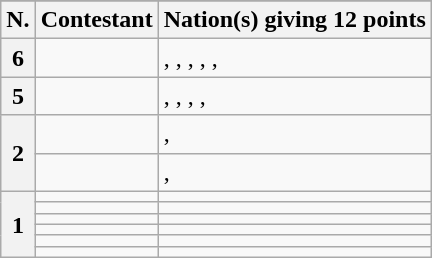<table class="wikitable plainrowheaders">
<tr>
</tr>
<tr>
<th scope="col">N.</th>
<th scope="col">Contestant</th>
<th scope="col">Nation(s) giving 12 points</th>
</tr>
<tr>
<th scope="row">6</th>
<td></td>
<td>, , , , , </td>
</tr>
<tr>
<th scope="row">5</th>
<td></td>
<td>, , <strong></strong>, <strong></strong>, </td>
</tr>
<tr>
<th scope="row" rowspan="2">2</th>
<td></td>
<td>, <strong></strong></td>
</tr>
<tr>
<td></td>
<td><strong></strong>, </td>
</tr>
<tr>
<th scope="row" rowspan="6">1</th>
<td></td>
<td></td>
</tr>
<tr>
<td></td>
<td></td>
</tr>
<tr>
<td></td>
<td></td>
</tr>
<tr>
<td></td>
<td></td>
</tr>
<tr>
<td></td>
<td></td>
</tr>
<tr>
<td></td>
<td></td>
</tr>
</table>
